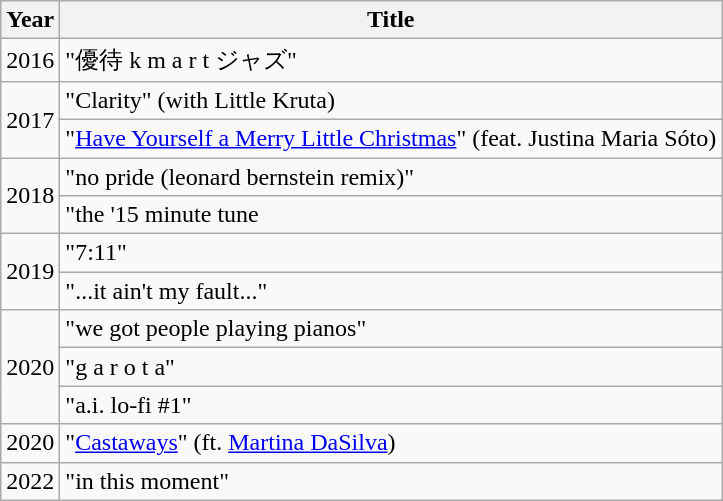<table class="wikitable">
<tr>
<th>Year</th>
<th>Title</th>
</tr>
<tr>
<td>2016</td>
<td>"優待 k m a r t  ジ​ャ​ズ"</td>
</tr>
<tr>
<td rowspan=2>2017</td>
<td>"Clarity" (with Little Kruta)</td>
</tr>
<tr>
<td>"<a href='#'>Have Yourself a Merry Little Christmas</a>" (feat. Justina Maria Sóto)</td>
</tr>
<tr>
<td rowspan=2>2018</td>
<td>"no pride (leonard bernstein remix)"</td>
</tr>
<tr>
<td>"the '15 minute tune</td>
</tr>
<tr>
<td rowspan=2>2019</td>
<td>"7:11"</td>
</tr>
<tr>
<td>"...it ain't my fault..."</td>
</tr>
<tr>
<td rowspan=3>2020</td>
<td>"we got people playing pianos"</td>
</tr>
<tr>
<td>"g a r o t a"</td>
</tr>
<tr>
<td>"a.i. lo-fi #1"</td>
</tr>
<tr>
<td>2020</td>
<td>"<a href='#'>Castaways</a>" (ft. <a href='#'>Martina DaSilva</a>)</td>
</tr>
<tr>
<td>2022</td>
<td>"in this moment"</td>
</tr>
</table>
